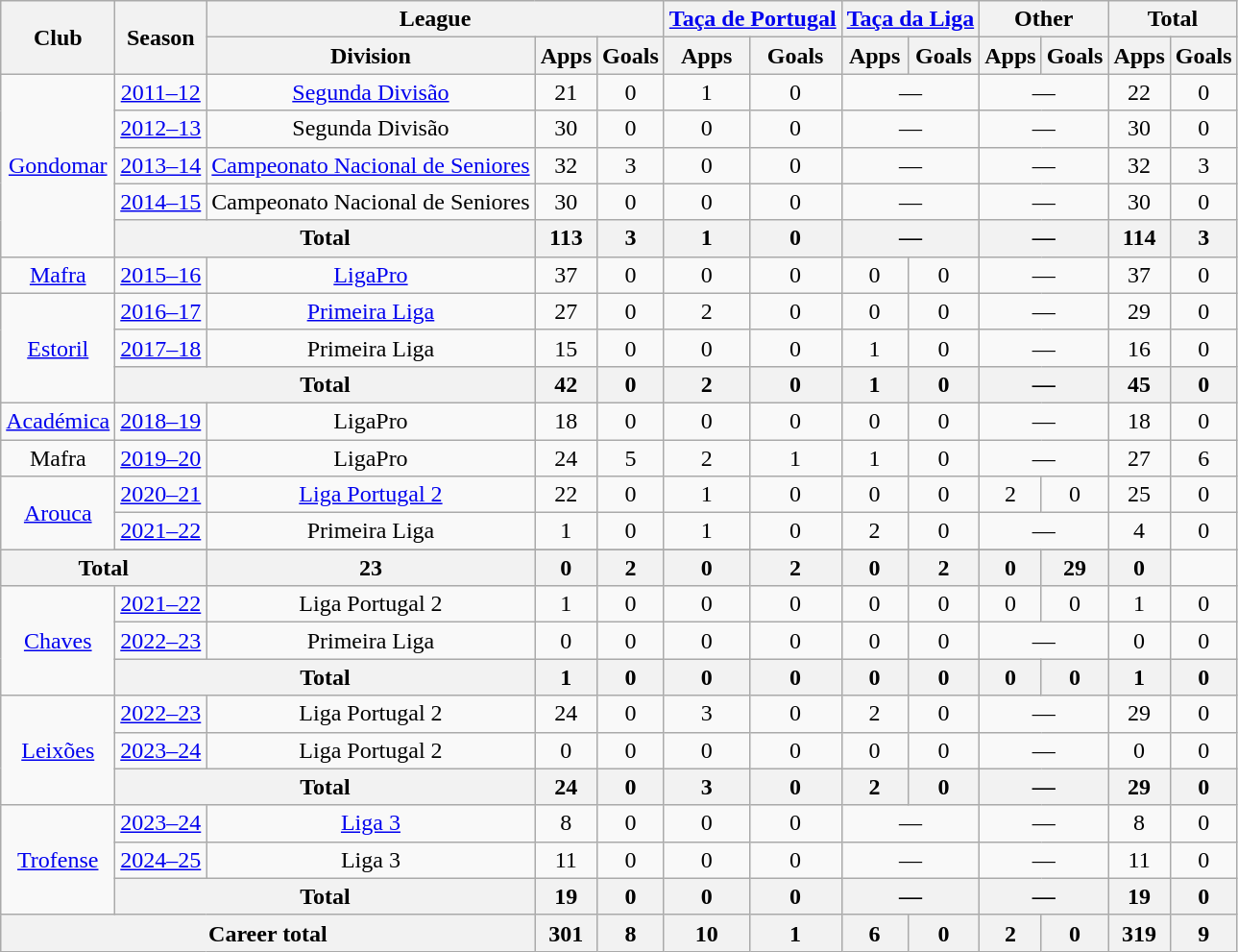<table class="wikitable" style="text-align: center;">
<tr>
<th rowspan="2">Club</th>
<th rowspan="2">Season</th>
<th colspan="3">League</th>
<th colspan="2"><a href='#'>Taça de Portugal</a></th>
<th colspan="2"><a href='#'>Taça da Liga</a></th>
<th colspan="2">Other</th>
<th colspan="2">Total</th>
</tr>
<tr>
<th>Division</th>
<th>Apps</th>
<th>Goals</th>
<th>Apps</th>
<th>Goals</th>
<th>Apps</th>
<th>Goals</th>
<th>Apps</th>
<th>Goals</th>
<th>Apps</th>
<th>Goals</th>
</tr>
<tr>
<td rowspan="5"><a href='#'>Gondomar</a></td>
<td><a href='#'>2011–12</a></td>
<td><a href='#'>Segunda Divisão</a></td>
<td>21</td>
<td>0</td>
<td>1</td>
<td>0</td>
<td colspan="2">—</td>
<td colspan="2">—</td>
<td>22</td>
<td>0</td>
</tr>
<tr>
<td><a href='#'>2012–13</a></td>
<td>Segunda Divisão</td>
<td>30</td>
<td>0</td>
<td>0</td>
<td>0</td>
<td colspan="2">—</td>
<td colspan="2">—</td>
<td>30</td>
<td>0</td>
</tr>
<tr>
<td><a href='#'>2013–14</a></td>
<td><a href='#'>Campeonato Nacional de Seniores</a></td>
<td>32</td>
<td>3</td>
<td>0</td>
<td>0</td>
<td colspan="2">—</td>
<td colspan="2">—</td>
<td>32</td>
<td>3</td>
</tr>
<tr>
<td><a href='#'>2014–15</a></td>
<td>Campeonato Nacional de Seniores</td>
<td>30</td>
<td>0</td>
<td>0</td>
<td>0</td>
<td colspan="2">—</td>
<td colspan="2">—</td>
<td>30</td>
<td>0</td>
</tr>
<tr>
<th colspan="2">Total</th>
<th>113</th>
<th>3</th>
<th>1</th>
<th>0</th>
<th colspan="2">—</th>
<th colspan="2">—</th>
<th>114</th>
<th>3</th>
</tr>
<tr>
<td><a href='#'>Mafra</a></td>
<td><a href='#'>2015–16</a></td>
<td><a href='#'>LigaPro</a></td>
<td>37</td>
<td>0</td>
<td>0</td>
<td>0</td>
<td>0</td>
<td>0</td>
<td colspan="2">—</td>
<td>37</td>
<td>0</td>
</tr>
<tr>
<td rowspan="3"><a href='#'>Estoril</a></td>
<td><a href='#'>2016–17</a></td>
<td><a href='#'>Primeira Liga</a></td>
<td>27</td>
<td>0</td>
<td>2</td>
<td>0</td>
<td>0</td>
<td>0</td>
<td colspan="2">—</td>
<td>29</td>
<td>0</td>
</tr>
<tr>
<td><a href='#'>2017–18</a></td>
<td>Primeira Liga</td>
<td>15</td>
<td>0</td>
<td>0</td>
<td>0</td>
<td>1</td>
<td>0</td>
<td colspan="2">—</td>
<td>16</td>
<td>0</td>
</tr>
<tr>
<th colspan="2">Total</th>
<th>42</th>
<th>0</th>
<th>2</th>
<th>0</th>
<th>1</th>
<th>0</th>
<th colspan="2">—</th>
<th>45</th>
<th>0</th>
</tr>
<tr>
<td><a href='#'>Académica</a></td>
<td><a href='#'>2018–19</a></td>
<td>LigaPro</td>
<td>18</td>
<td>0</td>
<td>0</td>
<td>0</td>
<td>0</td>
<td>0</td>
<td colspan="2">—</td>
<td>18</td>
<td>0</td>
</tr>
<tr>
<td>Mafra</td>
<td><a href='#'>2019–20</a></td>
<td>LigaPro</td>
<td>24</td>
<td>5</td>
<td>2</td>
<td>1</td>
<td>1</td>
<td>0</td>
<td colspan="2">—</td>
<td>27</td>
<td>6</td>
</tr>
<tr>
<td rowspan="3"><a href='#'>Arouca</a></td>
<td><a href='#'>2020–21</a></td>
<td><a href='#'>Liga Portugal 2</a></td>
<td>22</td>
<td>0</td>
<td>1</td>
<td>0</td>
<td>0</td>
<td>0</td>
<td>2</td>
<td>0</td>
<td>25</td>
<td>0</td>
</tr>
<tr>
<td><a href='#'>2021–22</a></td>
<td>Primeira Liga</td>
<td>1</td>
<td>0</td>
<td>1</td>
<td>0</td>
<td>2</td>
<td>0</td>
<td colspan="2">—</td>
<td>4</td>
<td>0</td>
</tr>
<tr>
</tr>
<tr>
<th colspan="2">Total</th>
<th>23</th>
<th>0</th>
<th>2</th>
<th>0</th>
<th>2</th>
<th>0</th>
<th>2</th>
<th>0</th>
<th>29</th>
<th>0</th>
</tr>
<tr>
<td rowspan="3"><a href='#'>Chaves</a></td>
<td><a href='#'>2021–22</a></td>
<td>Liga Portugal 2</td>
<td>1</td>
<td>0</td>
<td>0</td>
<td>0</td>
<td>0</td>
<td>0</td>
<td>0</td>
<td>0</td>
<td>1</td>
<td>0</td>
</tr>
<tr>
<td><a href='#'>2022–23</a></td>
<td>Primeira Liga</td>
<td>0</td>
<td>0</td>
<td>0</td>
<td>0</td>
<td>0</td>
<td>0</td>
<td colspan="2">—</td>
<td>0</td>
<td>0</td>
</tr>
<tr>
<th colspan="2">Total</th>
<th>1</th>
<th>0</th>
<th>0</th>
<th>0</th>
<th>0</th>
<th>0</th>
<th>0</th>
<th>0</th>
<th>1</th>
<th>0</th>
</tr>
<tr>
<td rowspan="3"><a href='#'>Leixões</a></td>
<td><a href='#'>2022–23</a></td>
<td>Liga Portugal 2</td>
<td>24</td>
<td>0</td>
<td>3</td>
<td>0</td>
<td>2</td>
<td>0</td>
<td colspan="2">—</td>
<td>29</td>
<td>0</td>
</tr>
<tr>
<td><a href='#'>2023–24</a></td>
<td>Liga Portugal 2</td>
<td>0</td>
<td>0</td>
<td>0</td>
<td>0</td>
<td>0</td>
<td>0</td>
<td colspan="2">—</td>
<td>0</td>
<td>0</td>
</tr>
<tr>
<th colspan="2">Total</th>
<th>24</th>
<th>0</th>
<th>3</th>
<th>0</th>
<th>2</th>
<th>0</th>
<th colspan="2">—</th>
<th>29</th>
<th>0</th>
</tr>
<tr>
<td rowspan="3"><a href='#'>Trofense</a></td>
<td><a href='#'>2023–24</a></td>
<td><a href='#'>Liga 3</a></td>
<td>8</td>
<td>0</td>
<td>0</td>
<td>0</td>
<td colspan="2">—</td>
<td colspan="2">—</td>
<td>8</td>
<td>0</td>
</tr>
<tr>
<td><a href='#'>2024–25</a></td>
<td>Liga 3</td>
<td>11</td>
<td>0</td>
<td>0</td>
<td>0</td>
<td colspan="2">—</td>
<td colspan="2">—</td>
<td>11</td>
<td>0</td>
</tr>
<tr>
<th colspan="2">Total</th>
<th>19</th>
<th>0</th>
<th>0</th>
<th>0</th>
<th colspan="2">—</th>
<th colspan="2">—</th>
<th>19</th>
<th>0</th>
</tr>
<tr>
<th colspan="3">Career total</th>
<th>301</th>
<th>8</th>
<th>10</th>
<th>1</th>
<th>6</th>
<th>0</th>
<th>2</th>
<th>0</th>
<th>319</th>
<th>9</th>
</tr>
</table>
